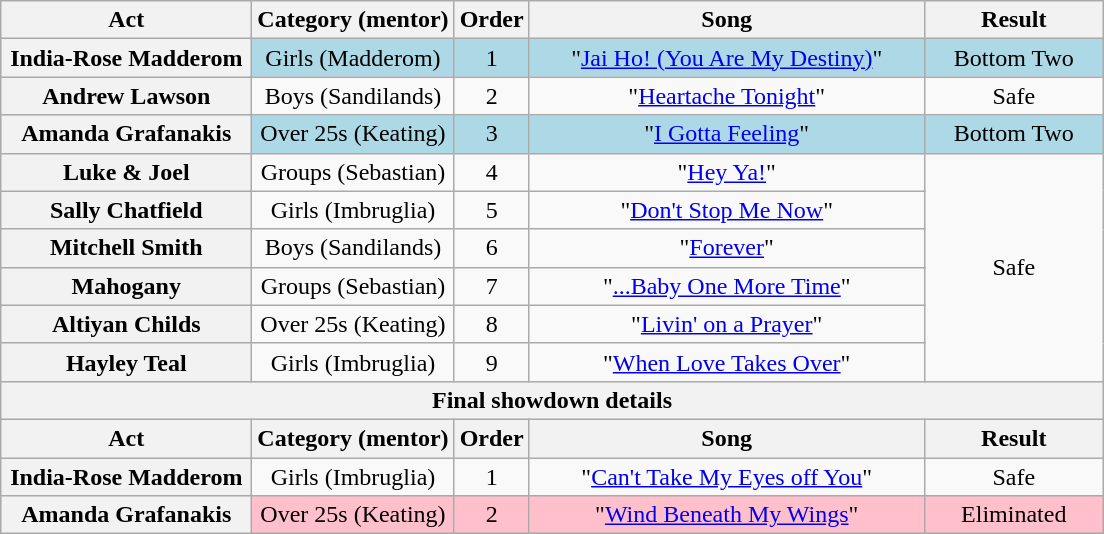<table class="wikitable plainrowheaders" style="text-align:center;">
<tr>
<th scope="col">Act</th>
<th scope="col">Category (mentor)</th>
<th scope="col">Order</th>
<th scope="col" style="width:16em;">Song</th>
<th scope="col" style="width:7em;">Result</th>
</tr>
<tr style="background:lightblue;">
<th scope="row">India-Rose Madderom</th>
<td>Girls (Madderom)</td>
<td>1</td>
<td>"<a href='#'>Jai Ho! (You Are My Destiny)</a>"</td>
<td>Bottom Two</td>
</tr>
<tr>
<th scope="row">Andrew Lawson</th>
<td>Boys (Sandilands)</td>
<td>2</td>
<td>"<a href='#'>Heartache Tonight</a>"</td>
<td>Safe</td>
</tr>
<tr style="background:lightblue;">
<th scope="row">Amanda Grafanakis</th>
<td>Over 25s (Keating)</td>
<td>3</td>
<td>"<a href='#'>I Gotta Feeling</a>"</td>
<td>Bottom Two</td>
</tr>
<tr>
<th scope="row">Luke & Joel</th>
<td>Groups (Sebastian)</td>
<td>4</td>
<td>"<a href='#'>Hey Ya!</a>"</td>
<td rowspan=6>Safe</td>
</tr>
<tr>
<th scope="row">Sally Chatfield</th>
<td>Girls (Imbruglia)</td>
<td>5</td>
<td>"<a href='#'>Don't Stop Me Now</a>"</td>
</tr>
<tr>
<th scope="row">Mitchell Smith</th>
<td>Boys (Sandilands)</td>
<td>6</td>
<td>"<a href='#'>Forever</a>"</td>
</tr>
<tr>
<th scope="row">Mahogany</th>
<td>Groups (Sebastian)</td>
<td>7</td>
<td>"<a href='#'>...Baby One More Time</a>"</td>
</tr>
<tr>
<th scope="row">Altiyan Childs</th>
<td>Over 25s (Keating)</td>
<td>8</td>
<td>"<a href='#'>Livin' on a Prayer</a>"</td>
</tr>
<tr>
<th scope="row">Hayley Teal</th>
<td>Girls (Imbruglia)</td>
<td>9</td>
<td>"<a href='#'>When Love Takes Over</a>"</td>
</tr>
<tr>
<th colspan="16">Final showdown details</th>
</tr>
<tr>
<th scope="col" style="width:10em;">Act</th>
<th scope="col">Category (mentor)</th>
<th scope="col">Order</th>
<th scope="col" style="width:16em;">Song</th>
<th scope="col" style="width:6em;">Result</th>
</tr>
<tr>
<th scope="row">India-Rose Madderom</th>
<td>Girls (Imbruglia)</td>
<td>1</td>
<td>"<a href='#'>Can't Take My Eyes off You</a>"</td>
<td>Safe</td>
</tr>
<tr style="background:pink;">
<th scope="row">Amanda Grafanakis</th>
<td>Over 25s (Keating)</td>
<td>2</td>
<td>"<a href='#'>Wind Beneath My Wings</a>"</td>
<td>Eliminated</td>
</tr>
</table>
